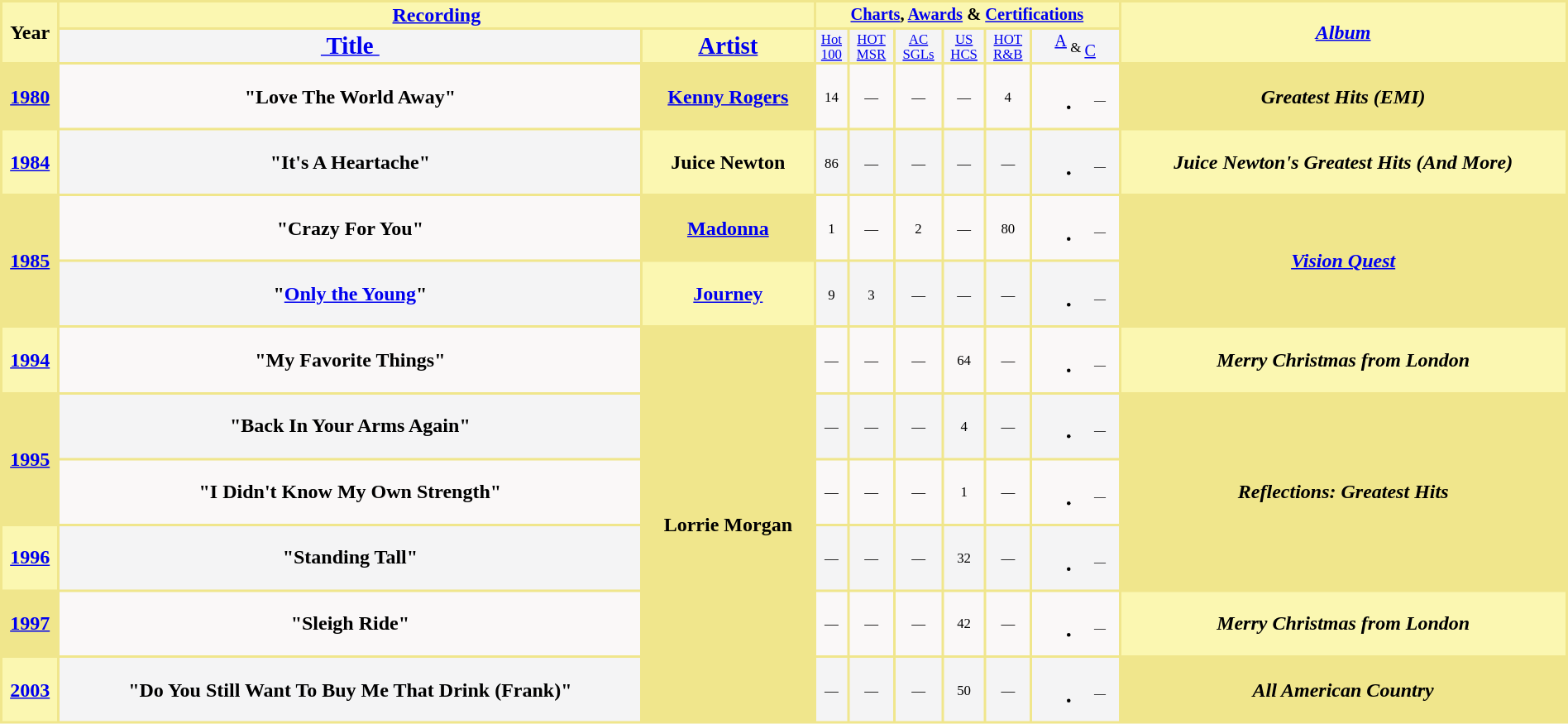<table style="text-align:center; background:#f0e68c; width:100%">
<tr>
<th rowspan="2" style="background-color:#Fbf7b1">Year</th>
<th colspan="2" style="background-color:#Fbf7b1"><a href='#'>Recording</a></th>
<th colspan="6" style="font-size:85%;background-color:#Fbf7b1"><a href='#'>Charts</a>, <a href='#'>Awards</a> & <a href='#'>Certifications</a></th>
<th rowspan="2" style="background-color:#Fbf7b1"><em><a href='#'>Album</a></em></th>
</tr>
<tr>
<th style="background-color:#f4f4f5"><big><a href='#'> Title </a></big></th>
<th style="background-color:#Fbf7b1"><big><a href='#'>Artist</a></big></th>
<th style="font-size:70%;background-color:#f4f4f5;font-weight:normal;"><a href='#'>Hot<br>100</a></th>
<th style="font-size:70%;background-color:#f4f4f5;font-weight:normal;"><a href='#'>HOT<br>MSR</a></th>
<th style="font-size:70%;background-color:#f4f4f5;font-weight:normal;"><a href='#'>AC<br>SGLs</a></th>
<th style="font-size:70%;background-color:#f4f4f5;font-weight:normal;"><a href='#'>US<br>HCS</a></th>
<th style="font-size:70%;background-color:#f4f4f5;font-weight:normal;"><a href='#'>HOT<br>R&B</a></th>
<th style="font-size:70%;background-color:#f4f4f5;font-weight:normal;"><sup><big><big><a href='#'>A</a></big></big></sup> & <sub><big><big><a href='#'>C</a></big></big></sub></th>
</tr>
<tr>
<th><a href='#'>1980</a></th>
<th style="background:#faf8f8">"Love The World Away"</th>
<th><a href='#'>Kenny Rogers</a></th>
<td style="font-size:70%;background:#faf8f8">14 </td>
<td style="font-size:70%;background:#faf8f8">—</td>
<td style="font-size:70%;background:#faf8f8">—</td>
<td style="font-size:70%;background:#faf8f8">—</td>
<td style="font-size:70%;background:#faf8f8">4 </td>
<td style="font-size:70%;background:#faf8f8"><br><ul><li><sup>—</sup></li></ul></td>
<th><em>Greatest Hits (EMI)</em></th>
</tr>
<tr>
<th style="background:#fbf7b1"><a href='#'>1984</a></th>
<th style="background:#f4f4f5">"It's A Heartache"</th>
<th style="background:#fbf7b1">Juice Newton</th>
<td style="font-size:70%;background:#f4f4f5">86 </td>
<td style="font-size:70%;background:#f4f4f5">—</td>
<td style="font-size:70%;background:#f4f4f5">—</td>
<td style="font-size:70%;background:#f4f4f5">—</td>
<td style="font-size:70%;background:#f4f4f5">—</td>
<td style="font-size:70%;background:#f4f4f5"><br><ul><li><sup>—</sup></li></ul></td>
<th style="background:#fbf7b1"><em>Juice Newton's Greatest Hits (And More)</em></th>
</tr>
<tr>
<th rowspan="2"><a href='#'>1985</a></th>
<th style="background:#faf8f8">"Crazy For You"</th>
<th><a href='#'>Madonna</a></th>
<td style="font-size:70%;background:#faf8f8">1 </td>
<td style="font-size:70%;background:#faf8f8">—</td>
<td style="font-size:70%;background:#faf8f8">2 </td>
<td style="font-size:70%;background:#faf8f8">—</td>
<td style="font-size:70%;background:#faf8f8">80 </td>
<td style="font-size:70%;background:#faf8f8"><br><ul><li><sup>—</sup></li></ul></td>
<th rowspan="2"><em><a href='#'>Vision Quest</a></em></th>
</tr>
<tr>
<th style="background:#f4f4f5">"<a href='#'>Only the Young</a>"</th>
<th style="background:#fbf7b1"><a href='#'>Journey</a></th>
<td style="font-size:70%;background:#f4f4f5">9 </td>
<td style="font-size:70%;background:#f4f4f5">3 </td>
<td style="font-size:70%;background:#f4f4f5">—</td>
<td style="font-size:70%;background:#f4f4f5">—</td>
<td style="font-size:70%;background:#f4f4f5">—</td>
<td style="font-size:70%;background:#f4f4f5"><br><ul><li><sup>—</sup></li></ul></td>
</tr>
<tr>
<th style="background:#fbf7b1"><a href='#'>1994</a></th>
<th style="background:#faf8f8">"My Favorite Things"</th>
<th rowspan="6">Lorrie Morgan</th>
<td style="font-size:70%;background:#faf8f8">—</td>
<td style="font-size:70%;background:#faf8f8">—</td>
<td style="font-size:70%;background:#faf8f8">—</td>
<td style="font-size:70%;background:#faf8f8">64 </td>
<td style="font-size:70%;background:#faf8f8">—</td>
<td style="font-size:70%;background:#faf8f8"><br><ul><li><sup>—</sup></li></ul></td>
<th style="background:#fbf7b1"><em>Merry Christmas from London</em></th>
</tr>
<tr>
<th rowspan="2"><a href='#'>1995</a></th>
<th style="background:#f4f4f5">"Back In Your Arms Again"</th>
<td style="font-size:70%;background:#f4f4f5">—</td>
<td style="font-size:70%;background:#f4f4f5">—</td>
<td style="font-size:70%;background:#f4f4f5">—</td>
<td style="font-size:70%;background:#f4f4f5">4 </td>
<td style="font-size:70%;background:#f4f4f5">—</td>
<td style="font-size:70%;background:#f4f4f5"><br><ul><li><sup>—</sup></li></ul></td>
<th rowspan="3"><em>Reflections: Greatest Hits</em></th>
</tr>
<tr>
<th style="background:#faf8f8">"I Didn't Know My Own Strength"</th>
<td style="font-size:70%;background:#faf8f8">—</td>
<td style="font-size:70%;background:#faf8f8">—</td>
<td style="font-size:70%;background:#faf8f8">—</td>
<td style="font-size:70%;background:#faf8f8">1 </td>
<td style="font-size:70%;background:#faf8f8">—</td>
<td style="font-size:70%;background:#faf8f8"><br><ul><li><sup>—</sup></li></ul></td>
</tr>
<tr>
<th style="background:#fbf7b1"><a href='#'>1996</a></th>
<th style="background:#f4f4f5">"Standing Tall"</th>
<td style="font-size:70%;background:#f4f4f5">—</td>
<td style="font-size:70%;background:#f4f4f5">—</td>
<td style="font-size:70%;background:#f4f4f5">—</td>
<td style="font-size:70%;background:#f4f4f5">32 </td>
<td style="font-size:70%;background:#f4f4f5">—</td>
<td style="font-size:70%;background:#f4f4f5"><br><ul><li><sup>—</sup></li></ul></td>
</tr>
<tr>
<th><a href='#'>1997</a></th>
<th style="background:#faf8f8">"Sleigh Ride"</th>
<td style="font-size:70%;background:#faf8f8">—</td>
<td style="font-size:70%;background:#faf8f8">—</td>
<td style="font-size:70%;background:#faf8f8">—</td>
<td style="font-size:70%;background:#faf8f8">42 </td>
<td style="font-size:70%;background:#faf8f8">—</td>
<td style="font-size:70%;background:#faf8f8"><br><ul><li><sup>—</sup></li></ul></td>
<th style="background:#fbf7b1"><em>Merry Christmas from London</em></th>
</tr>
<tr>
<th style="background:#fbf7b1"><a href='#'>2003</a></th>
<th style="background:#f4f4f5">"Do You Still Want To Buy Me That Drink (Frank)"</th>
<td style="font-size:70%;background:#f4f4f5">—</td>
<td style="font-size:70%;background:#f4f4f5">—</td>
<td style="font-size:70%;background:#f4f4f5">—</td>
<td style="font-size:70%;background:#f4f4f5">50 </td>
<td style="font-size:70%;background:#f4f4f5">—</td>
<td style="font-size:70%;background:#f4f4f5"><br><ul><li><sup>—</sup></li></ul></td>
<th><em>All American Country</em></th>
</tr>
</table>
